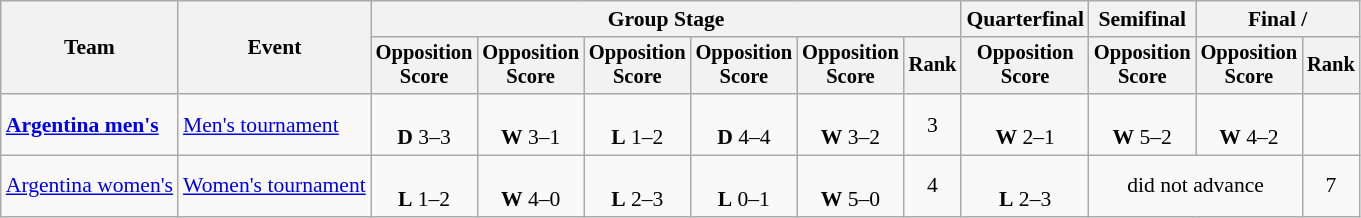<table class="wikitable" style="font-size:90%">
<tr>
<th rowspan=2>Team</th>
<th rowspan=2>Event</th>
<th colspan=6>Group Stage</th>
<th>Quarterfinal</th>
<th>Semifinal</th>
<th colspan=2>Final / </th>
</tr>
<tr style="font-size:95%">
<th>Opposition<br>Score</th>
<th>Opposition<br>Score</th>
<th>Opposition<br>Score</th>
<th>Opposition<br>Score</th>
<th>Opposition<br>Score</th>
<th>Rank</th>
<th>Opposition<br>Score</th>
<th>Opposition<br>Score</th>
<th>Opposition<br>Score</th>
<th>Rank</th>
</tr>
<tr align=center>
<td align=left><strong><a href='#'>Argentina men's</a></strong></td>
<td align=left><a href='#'>Men's tournament</a></td>
<td><br><strong>D</strong> 3–3</td>
<td><br><strong>W</strong> 3–1</td>
<td><br><strong>L</strong> 1–2</td>
<td><br><strong>D</strong> 4–4</td>
<td><br><strong>W</strong> 3–2</td>
<td>3</td>
<td><br><strong>W</strong> 2–1</td>
<td><br><strong>W</strong> 5–2</td>
<td><br><strong>W</strong> 4–2</td>
<td></td>
</tr>
<tr align=center>
<td align=left><a href='#'>Argentina women's</a></td>
<td align=left><a href='#'>Women's tournament</a></td>
<td><br><strong>L</strong> 1–2</td>
<td><br><strong>W</strong> 4–0</td>
<td><br><strong>L</strong> 2–3</td>
<td><br><strong>L</strong> 0–1</td>
<td><br><strong>W</strong> 5–0</td>
<td>4</td>
<td><br><strong>L</strong> 2–3</td>
<td colspan=2>did not advance</td>
<td>7</td>
</tr>
</table>
